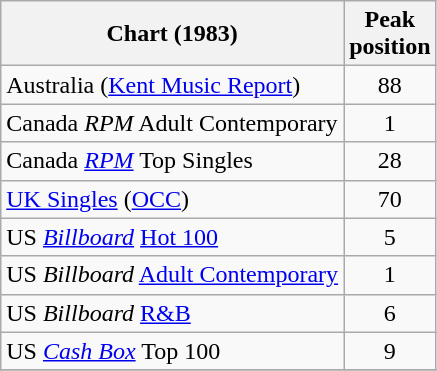<table class="wikitable sortable plainrowheaders" style="text-align:left">
<tr>
<th>Chart (1983)</th>
<th>Peak<br>position</th>
</tr>
<tr>
<td style="text-align:left;">Australia (<a href='#'>Kent Music Report</a>)</td>
<td style="text-align:center;">88</td>
</tr>
<tr>
<td>Canada <em>RPM</em> Adult Contemporary</td>
<td style="text-align:center;">1</td>
</tr>
<tr>
<td>Canada <em><a href='#'>RPM</a></em> Top Singles</td>
<td style="text-align:center;">28</td>
</tr>
<tr>
<td><a href='#'>UK Singles</a> (<a href='#'>OCC</a>)</td>
<td style="text-align:center;">70</td>
</tr>
<tr>
<td>US <em><a href='#'>Billboard</a></em> <a href='#'>Hot 100</a></td>
<td style="text-align:center;">5</td>
</tr>
<tr>
<td>US <em>Billboard</em> <a href='#'>Adult Contemporary</a></td>
<td style="text-align:center;">1</td>
</tr>
<tr>
<td>US <em>Billboard</em> <a href='#'>R&B</a></td>
<td style="text-align:center;">6</td>
</tr>
<tr>
<td>US <a href='#'><em>Cash Box</em></a> Top 100</td>
<td align="center">9</td>
</tr>
<tr>
</tr>
</table>
